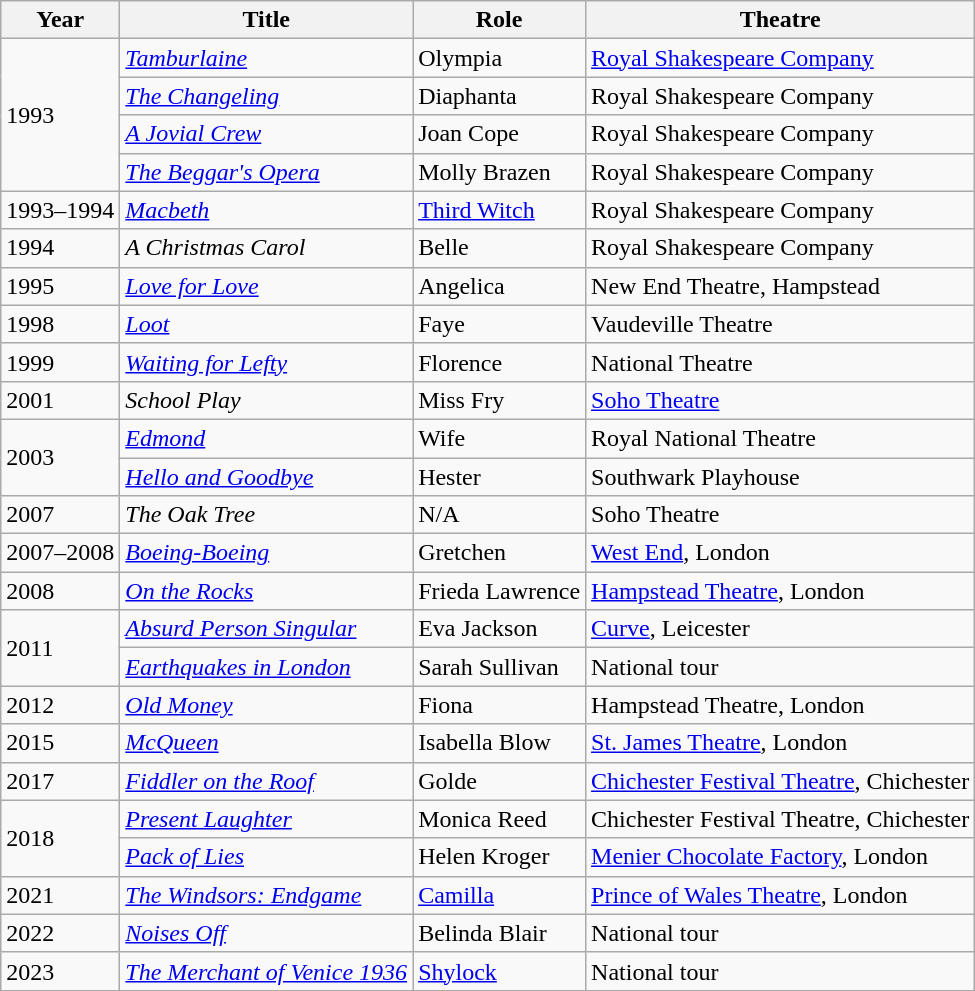<table class="wikitable">
<tr>
<th>Year</th>
<th>Title</th>
<th>Role</th>
<th>Theatre</th>
</tr>
<tr>
<td rowspan="4">1993</td>
<td><em><a href='#'>Tamburlaine</a></em></td>
<td>Olympia</td>
<td><a href='#'>Royal Shakespeare Company</a></td>
</tr>
<tr>
<td><em><a href='#'>The Changeling</a></em></td>
<td>Diaphanta</td>
<td>Royal Shakespeare Company</td>
</tr>
<tr>
<td><em><a href='#'>A Jovial Crew</a></em></td>
<td>Joan Cope</td>
<td>Royal Shakespeare Company</td>
</tr>
<tr>
<td><em><a href='#'>The Beggar's Opera</a></em></td>
<td>Molly Brazen</td>
<td>Royal Shakespeare Company</td>
</tr>
<tr>
<td>1993–1994</td>
<td><em><a href='#'>Macbeth</a></em> </td>
<td><a href='#'>Third Witch</a></td>
<td>Royal Shakespeare Company</td>
</tr>
<tr>
<td>1994</td>
<td><em>A Christmas Carol</em></td>
<td>Belle</td>
<td>Royal Shakespeare Company</td>
</tr>
<tr>
<td>1995</td>
<td><em><a href='#'>Love for Love</a></em> </td>
<td>Angelica</td>
<td>New End Theatre, Hampstead</td>
</tr>
<tr>
<td>1998</td>
<td><em><a href='#'>Loot</a></em> </td>
<td>Faye</td>
<td>Vaudeville Theatre</td>
</tr>
<tr>
<td>1999</td>
<td><em><a href='#'>Waiting for Lefty</a></em></td>
<td>Florence</td>
<td>National Theatre</td>
</tr>
<tr>
<td>2001</td>
<td><em>School Play</em></td>
<td>Miss Fry</td>
<td><a href='#'>Soho Theatre</a></td>
</tr>
<tr>
<td rowspan="2">2003</td>
<td><em><a href='#'>Edmond</a></em> </td>
<td>Wife</td>
<td>Royal National Theatre</td>
</tr>
<tr>
<td><em><a href='#'>Hello and Goodbye</a></em></td>
<td>Hester</td>
<td>Southwark Playhouse</td>
</tr>
<tr>
<td>2007</td>
<td><em>The Oak Tree</em> </td>
<td>N/A</td>
<td>Soho Theatre</td>
</tr>
<tr>
<td>2007–2008</td>
<td><em><a href='#'>Boeing-Boeing</a></em></td>
<td>Gretchen</td>
<td><a href='#'>West End</a>, London</td>
</tr>
<tr>
<td>2008</td>
<td><em><a href='#'>On the Rocks</a></em></td>
<td>Frieda Lawrence</td>
<td><a href='#'>Hampstead Theatre</a>, London</td>
</tr>
<tr>
<td rowspan="2">2011</td>
<td><em><a href='#'>Absurd Person Singular</a></em></td>
<td>Eva Jackson</td>
<td><a href='#'>Curve</a>, Leicester</td>
</tr>
<tr>
<td><em><a href='#'>Earthquakes in London</a></em></td>
<td>Sarah Sullivan</td>
<td>National tour</td>
</tr>
<tr>
<td>2012</td>
<td><em><a href='#'>Old Money</a></em></td>
<td>Fiona</td>
<td>Hampstead Theatre, London</td>
</tr>
<tr>
<td>2015</td>
<td><em><a href='#'>McQueen</a></em></td>
<td>Isabella Blow</td>
<td><a href='#'>St. James Theatre</a>, London</td>
</tr>
<tr>
<td>2017</td>
<td><em><a href='#'>Fiddler on the Roof</a></em></td>
<td>Golde</td>
<td><a href='#'>Chichester Festival Theatre</a>, Chichester</td>
</tr>
<tr>
<td rowspan="2">2018</td>
<td><em><a href='#'>Present Laughter</a></em></td>
<td>Monica Reed</td>
<td>Chichester Festival Theatre, Chichester</td>
</tr>
<tr>
<td><em><a href='#'>Pack of Lies</a></em></td>
<td>Helen Kroger</td>
<td><a href='#'>Menier Chocolate Factory</a>, London</td>
</tr>
<tr>
<td>2021</td>
<td><em><a href='#'>The Windsors: Endgame</a></em></td>
<td><a href='#'>Camilla</a></td>
<td><a href='#'>Prince of Wales Theatre</a>, London</td>
</tr>
<tr>
<td>2022</td>
<td><em><a href='#'>Noises Off</a></em></td>
<td>Belinda Blair</td>
<td>National tour</td>
</tr>
<tr>
<td>2023</td>
<td><em><a href='#'>The Merchant of Venice 1936</a></em></td>
<td><a href='#'>Shylock</a></td>
<td>National tour</td>
</tr>
</table>
